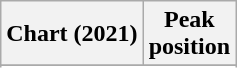<table class="wikitable sortable plainrowheaders" style="text-align:center">
<tr>
<th scope="col">Chart (2021)</th>
<th scope="col">Peak<br>position</th>
</tr>
<tr>
</tr>
<tr>
</tr>
<tr>
</tr>
<tr>
</tr>
<tr>
</tr>
<tr>
</tr>
<tr>
</tr>
<tr>
</tr>
<tr>
</tr>
<tr>
</tr>
</table>
